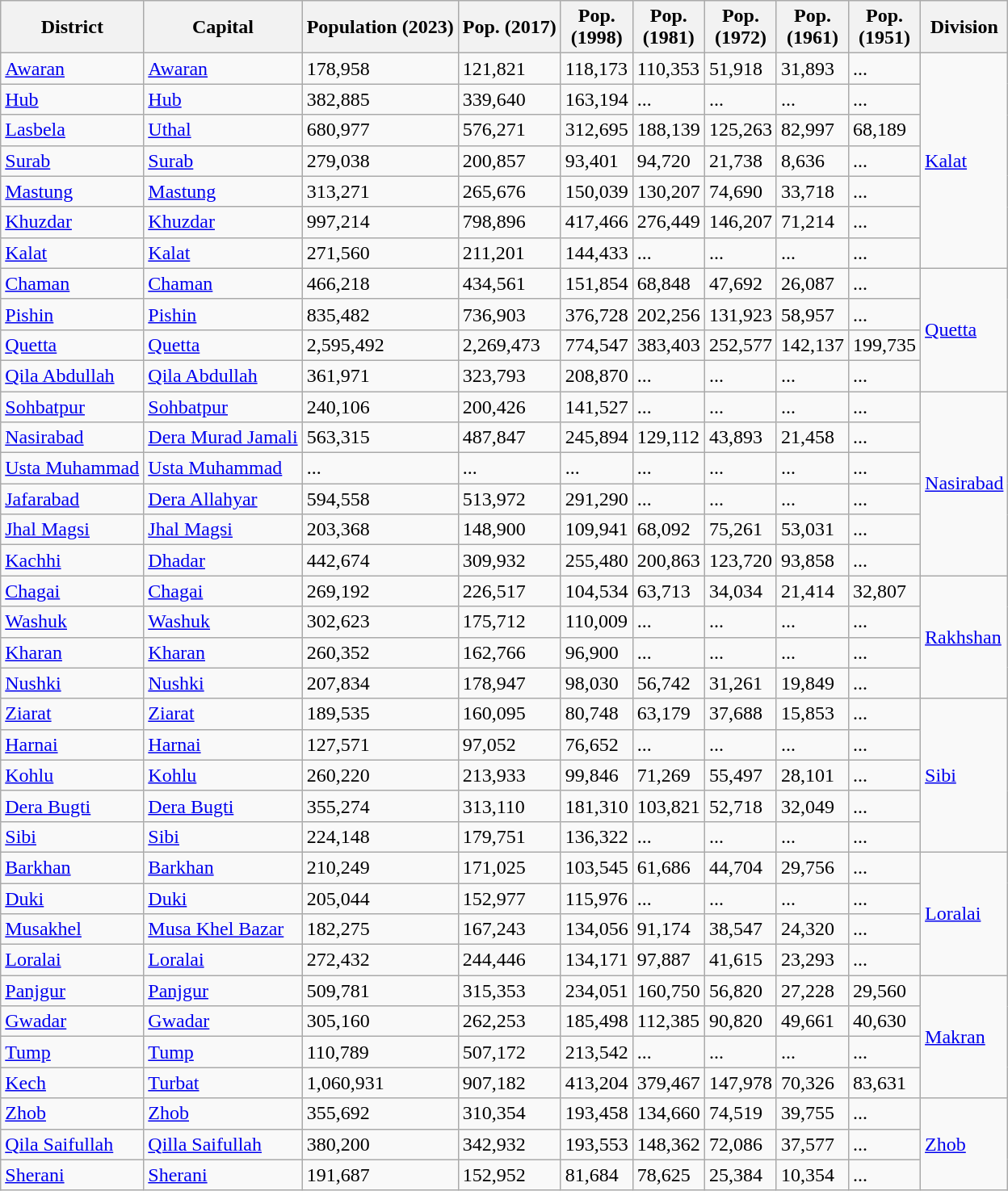<table class="wikitable sortable static-row-numbers static-row-header-hash">
<tr>
<th>District</th>
<th>Capital</th>
<th>Population (2023)</th>
<th>Pop. (2017)</th>
<th>Pop.<br>(1998)</th>
<th>Pop.<br>(1981)</th>
<th>Pop.<br>(1972)</th>
<th>Pop.<br>(1961)</th>
<th>Pop.<br>(1951)</th>
<th>Division</th>
</tr>
<tr>
<td><a href='#'>Awaran</a></td>
<td><a href='#'>Awaran</a></td>
<td>178,958</td>
<td>121,821</td>
<td>118,173</td>
<td>110,353</td>
<td>51,918</td>
<td>31,893</td>
<td>...</td>
<td rowspan="7"><a href='#'>Kalat</a></td>
</tr>
<tr>
<td><a href='#'>Hub</a></td>
<td><a href='#'>Hub</a></td>
<td>382,885</td>
<td>339,640</td>
<td>163,194</td>
<td>...</td>
<td>...</td>
<td>...</td>
<td>...</td>
</tr>
<tr>
<td><a href='#'>Lasbela</a></td>
<td><a href='#'>Uthal</a></td>
<td>680,977</td>
<td>576,271</td>
<td>312,695</td>
<td>188,139</td>
<td>125,263</td>
<td>82,997</td>
<td>68,189</td>
</tr>
<tr>
<td><a href='#'>Surab</a></td>
<td><a href='#'>Surab</a></td>
<td>279,038</td>
<td>200,857</td>
<td>93,401</td>
<td>94,720</td>
<td>21,738</td>
<td>8,636</td>
<td>...</td>
</tr>
<tr>
<td><a href='#'>Mastung</a></td>
<td><a href='#'>Mastung</a></td>
<td>313,271</td>
<td>265,676</td>
<td>150,039</td>
<td>130,207</td>
<td>74,690</td>
<td>33,718</td>
<td>...</td>
</tr>
<tr>
<td><a href='#'>Khuzdar</a></td>
<td><a href='#'>Khuzdar</a></td>
<td>997,214</td>
<td>798,896</td>
<td>417,466</td>
<td>276,449</td>
<td>146,207</td>
<td>71,214</td>
<td>...</td>
</tr>
<tr>
<td><a href='#'>Kalat</a></td>
<td><a href='#'>Kalat</a></td>
<td>271,560</td>
<td>211,201</td>
<td>144,433</td>
<td>...</td>
<td>...</td>
<td>...</td>
<td>...</td>
</tr>
<tr>
<td><a href='#'>Chaman</a></td>
<td><a href='#'>Chaman</a></td>
<td>466,218</td>
<td>434,561</td>
<td>151,854</td>
<td>68,848</td>
<td>47,692</td>
<td>26,087</td>
<td>...</td>
<td rowspan="4"><a href='#'>Quetta</a></td>
</tr>
<tr>
<td><a href='#'>Pishin</a></td>
<td><a href='#'>Pishin</a></td>
<td>835,482</td>
<td>736,903</td>
<td>376,728</td>
<td>202,256</td>
<td>131,923</td>
<td>58,957</td>
<td>...</td>
</tr>
<tr>
<td><a href='#'>Quetta</a></td>
<td><a href='#'>Quetta</a></td>
<td>2,595,492</td>
<td>2,269,473</td>
<td>774,547</td>
<td>383,403</td>
<td>252,577</td>
<td>142,137</td>
<td>199,735</td>
</tr>
<tr>
<td><a href='#'>Qila Abdullah</a></td>
<td><a href='#'>Qila Abdullah</a></td>
<td>361,971</td>
<td>323,793</td>
<td>208,870</td>
<td>...</td>
<td>...</td>
<td>...</td>
<td>...</td>
</tr>
<tr>
<td><a href='#'>Sohbatpur</a></td>
<td><a href='#'>Sohbatpur</a></td>
<td>240,106</td>
<td>200,426</td>
<td>141,527</td>
<td>...</td>
<td>...</td>
<td>...</td>
<td>...</td>
<td rowspan="6"><a href='#'>Nasirabad</a></td>
</tr>
<tr>
<td><a href='#'>Nasirabad</a></td>
<td><a href='#'>Dera Murad Jamali</a></td>
<td>563,315</td>
<td>487,847</td>
<td>245,894</td>
<td>129,112</td>
<td>43,893</td>
<td>21,458</td>
<td>...</td>
</tr>
<tr>
<td><a href='#'>Usta Muhammad</a></td>
<td><a href='#'>Usta Muhammad</a></td>
<td>...</td>
<td>...</td>
<td>...</td>
<td>...</td>
<td>...</td>
<td>...</td>
<td>...</td>
</tr>
<tr>
<td><a href='#'>Jafarabad</a></td>
<td><a href='#'>Dera Allahyar</a></td>
<td>594,558</td>
<td>513,972</td>
<td>291,290</td>
<td>...</td>
<td>...</td>
<td>...</td>
<td>...</td>
</tr>
<tr>
<td><a href='#'>Jhal Magsi</a></td>
<td><a href='#'>Jhal Magsi</a></td>
<td>203,368</td>
<td>148,900</td>
<td>109,941</td>
<td>68,092</td>
<td>75,261</td>
<td>53,031</td>
<td>...</td>
</tr>
<tr>
<td><a href='#'>Kachhi</a></td>
<td><a href='#'>Dhadar</a></td>
<td>442,674</td>
<td>309,932</td>
<td>255,480</td>
<td>200,863</td>
<td>123,720</td>
<td>93,858</td>
<td>...</td>
</tr>
<tr>
<td><a href='#'>Chagai</a></td>
<td><a href='#'>Chagai</a></td>
<td>269,192</td>
<td>226,517</td>
<td>104,534</td>
<td>63,713</td>
<td>34,034</td>
<td>21,414</td>
<td>32,807</td>
<td rowspan="4"><a href='#'>Rakhshan</a></td>
</tr>
<tr>
<td><a href='#'>Washuk</a></td>
<td><a href='#'>Washuk</a></td>
<td>302,623</td>
<td>175,712</td>
<td>110,009</td>
<td>...</td>
<td>...</td>
<td>...</td>
<td>...</td>
</tr>
<tr>
<td><a href='#'>Kharan</a></td>
<td><a href='#'>Kharan</a></td>
<td>260,352</td>
<td>162,766</td>
<td>96,900</td>
<td>...</td>
<td>...</td>
<td>...</td>
<td>...</td>
</tr>
<tr>
<td><a href='#'>Nushki</a></td>
<td><a href='#'>Nushki</a></td>
<td>207,834</td>
<td>178,947</td>
<td>98,030</td>
<td>56,742</td>
<td>31,261</td>
<td>19,849</td>
<td>...</td>
</tr>
<tr>
<td><a href='#'>Ziarat</a></td>
<td><a href='#'>Ziarat</a></td>
<td>189,535</td>
<td>160,095</td>
<td>80,748</td>
<td>63,179</td>
<td>37,688</td>
<td>15,853</td>
<td>...</td>
<td rowspan="5"><a href='#'>Sibi</a></td>
</tr>
<tr>
<td><a href='#'>Harnai</a></td>
<td><a href='#'>Harnai</a></td>
<td>127,571</td>
<td>97,052</td>
<td>76,652</td>
<td>...</td>
<td>...</td>
<td>...</td>
<td>...</td>
</tr>
<tr>
<td><a href='#'>Kohlu</a></td>
<td><a href='#'>Kohlu</a></td>
<td>260,220</td>
<td>213,933</td>
<td>99,846</td>
<td>71,269</td>
<td>55,497</td>
<td>28,101</td>
<td>...</td>
</tr>
<tr>
<td><a href='#'>Dera Bugti</a></td>
<td><a href='#'>Dera Bugti</a></td>
<td>355,274</td>
<td>313,110</td>
<td>181,310</td>
<td>103,821</td>
<td>52,718</td>
<td>32,049</td>
<td>...</td>
</tr>
<tr>
<td><a href='#'>Sibi</a></td>
<td><a href='#'>Sibi</a></td>
<td>224,148</td>
<td>179,751</td>
<td>136,322</td>
<td>...</td>
<td>...</td>
<td>...</td>
<td>...</td>
</tr>
<tr>
<td><a href='#'>Barkhan</a></td>
<td><a href='#'>Barkhan</a></td>
<td>210,249</td>
<td>171,025</td>
<td>103,545</td>
<td>61,686</td>
<td>44,704</td>
<td>29,756</td>
<td>...</td>
<td rowspan="4"><a href='#'>Loralai</a></td>
</tr>
<tr>
<td><a href='#'>Duki</a></td>
<td><a href='#'>Duki</a></td>
<td>205,044</td>
<td>152,977</td>
<td>115,976</td>
<td>...</td>
<td>...</td>
<td>...</td>
<td>...</td>
</tr>
<tr>
<td><a href='#'>Musakhel</a></td>
<td><a href='#'>Musa Khel Bazar</a></td>
<td>182,275</td>
<td>167,243</td>
<td>134,056</td>
<td>91,174</td>
<td>38,547</td>
<td>24,320</td>
<td>...</td>
</tr>
<tr>
<td><a href='#'>Loralai</a></td>
<td><a href='#'>Loralai</a></td>
<td>272,432</td>
<td>244,446</td>
<td>134,171</td>
<td>97,887</td>
<td>41,615</td>
<td>23,293</td>
<td>...</td>
</tr>
<tr>
<td><a href='#'>Panjgur</a></td>
<td><a href='#'>Panjgur</a></td>
<td>509,781</td>
<td>315,353</td>
<td>234,051</td>
<td>160,750</td>
<td>56,820</td>
<td>27,228</td>
<td>29,560</td>
<td rowspan="4"><a href='#'>Makran</a></td>
</tr>
<tr>
<td><a href='#'>Gwadar</a></td>
<td><a href='#'>Gwadar</a></td>
<td>305,160</td>
<td>262,253</td>
<td>185,498</td>
<td>112,385</td>
<td>90,820</td>
<td>49,661</td>
<td>40,630</td>
</tr>
<tr>
<td><a href='#'>Tump</a></td>
<td><a href='#'>Tump</a></td>
<td>110,789</td>
<td>507,172</td>
<td>213,542</td>
<td>...</td>
<td>...</td>
<td>...</td>
<td>...</td>
</tr>
<tr>
<td><a href='#'>Kech</a></td>
<td><a href='#'>Turbat</a></td>
<td>1,060,931</td>
<td>907,182</td>
<td>413,204</td>
<td>379,467</td>
<td>147,978</td>
<td>70,326</td>
<td>83,631</td>
</tr>
<tr>
<td><a href='#'>Zhob</a></td>
<td><a href='#'>Zhob</a></td>
<td>355,692</td>
<td>310,354</td>
<td>193,458</td>
<td>134,660</td>
<td>74,519</td>
<td>39,755</td>
<td>...</td>
<td rowspan="3"><a href='#'>Zhob</a></td>
</tr>
<tr>
<td><a href='#'>Qila Saifullah</a></td>
<td><a href='#'>Qilla Saifullah</a></td>
<td>380,200</td>
<td>342,932</td>
<td>193,553</td>
<td>148,362</td>
<td>72,086</td>
<td>37,577</td>
<td>...</td>
</tr>
<tr>
<td><a href='#'>Sherani</a></td>
<td><a href='#'>Sherani</a></td>
<td>191,687</td>
<td>152,952</td>
<td>81,684</td>
<td>78,625</td>
<td>25,384</td>
<td>10,354</td>
<td>...</td>
</tr>
</table>
